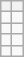<table class="wikitable" style="text-align:right;">
<tr>
<th></th>
<th></th>
</tr>
<tr>
<td></td>
<td></td>
</tr>
<tr>
<td></td>
<td></td>
</tr>
<tr>
<td></td>
<td></td>
</tr>
<tr>
<td></td>
<td></td>
</tr>
</table>
